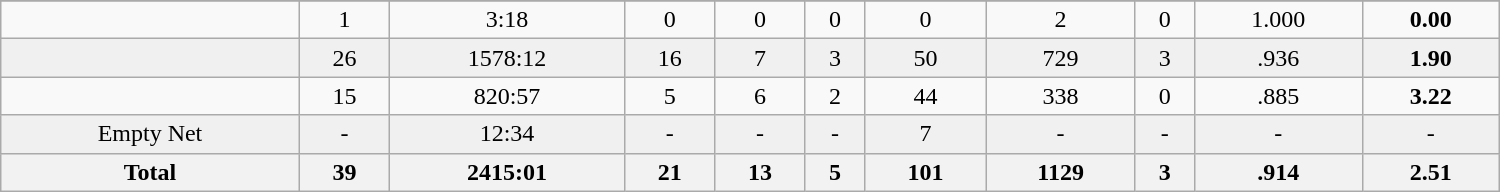<table class="wikitable sortable" width ="1000">
<tr align="center">
</tr>
<tr align="center" bgcolor="">
<td></td>
<td>1</td>
<td>3:18</td>
<td>0</td>
<td>0</td>
<td>0</td>
<td>0</td>
<td>2</td>
<td>0</td>
<td>1.000</td>
<td><strong>0.00</strong></td>
</tr>
<tr align="center" bgcolor="f0f0f0">
<td></td>
<td>26</td>
<td>1578:12</td>
<td>16</td>
<td>7</td>
<td>3</td>
<td>50</td>
<td>729</td>
<td>3</td>
<td>.936</td>
<td><strong>1.90</strong></td>
</tr>
<tr align="center" bgcolor="">
<td></td>
<td>15</td>
<td>820:57</td>
<td>5</td>
<td>6</td>
<td>2</td>
<td>44</td>
<td>338</td>
<td>0</td>
<td>.885</td>
<td><strong>3.22</strong></td>
</tr>
<tr align="center" bgcolor="f0f0f0">
<td>Empty Net</td>
<td>-</td>
<td>12:34</td>
<td>-</td>
<td>-</td>
<td>-</td>
<td>7</td>
<td>-</td>
<td>-</td>
<td>-</td>
<td>-</td>
</tr>
<tr>
<th>Total</th>
<th>39</th>
<th>2415:01</th>
<th>21</th>
<th>13</th>
<th>5</th>
<th>101</th>
<th>1129</th>
<th>3</th>
<th>.914</th>
<th>2.51</th>
</tr>
</table>
